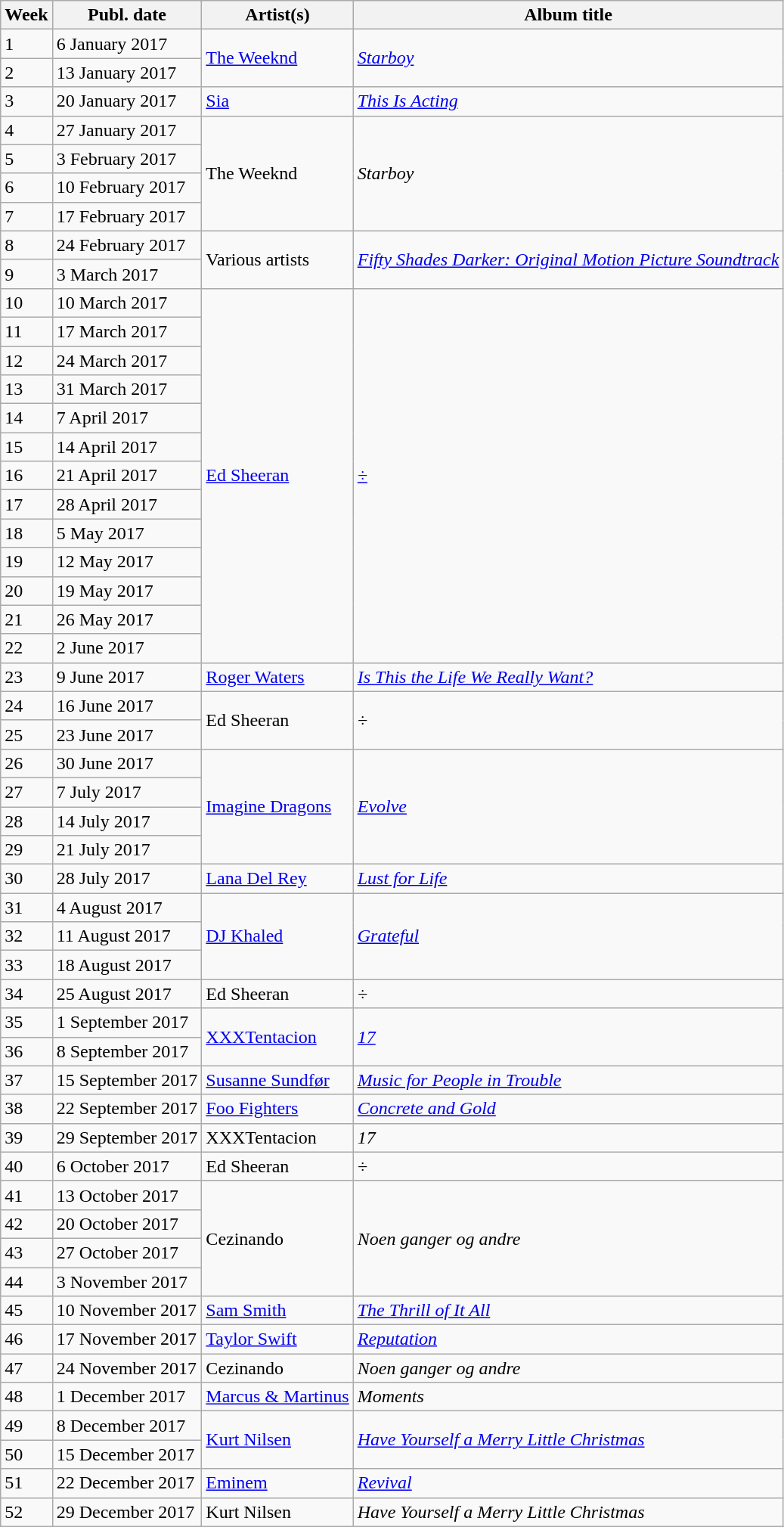<table class="wikitable">
<tr>
<th>Week</th>
<th>Publ. date</th>
<th>Artist(s)</th>
<th>Album title</th>
</tr>
<tr>
<td>1</td>
<td>6 January 2017</td>
<td rowspan=2><a href='#'>The Weeknd</a></td>
<td rowspan=2><em><a href='#'>Starboy</a></em></td>
</tr>
<tr>
<td>2</td>
<td>13 January 2017</td>
</tr>
<tr>
<td>3</td>
<td>20 January 2017</td>
<td><a href='#'>Sia</a></td>
<td><em><a href='#'>This Is Acting</a></em></td>
</tr>
<tr>
<td>4</td>
<td>27 January 2017</td>
<td rowspan=4>The Weeknd</td>
<td rowspan=4><em>Starboy</em></td>
</tr>
<tr>
<td>5</td>
<td>3 February 2017</td>
</tr>
<tr>
<td>6</td>
<td>10 February 2017</td>
</tr>
<tr>
<td>7</td>
<td>17 February 2017</td>
</tr>
<tr>
<td>8</td>
<td>24 February 2017</td>
<td rowspan=2>Various artists</td>
<td rowspan=2><em><a href='#'>Fifty Shades Darker: Original Motion Picture Soundtrack</a></em></td>
</tr>
<tr>
<td>9</td>
<td>3 March 2017</td>
</tr>
<tr>
<td>10</td>
<td>10 March 2017</td>
<td rowspan=13><a href='#'>Ed Sheeran</a></td>
<td rowspan=13><em><a href='#'>÷</a></em></td>
</tr>
<tr>
<td>11</td>
<td>17 March 2017</td>
</tr>
<tr>
<td>12</td>
<td>24 March 2017</td>
</tr>
<tr>
<td>13</td>
<td>31 March 2017</td>
</tr>
<tr>
<td>14</td>
<td>7 April 2017</td>
</tr>
<tr>
<td>15</td>
<td>14 April 2017</td>
</tr>
<tr>
<td>16</td>
<td>21 April 2017</td>
</tr>
<tr>
<td>17</td>
<td>28 April 2017</td>
</tr>
<tr>
<td>18</td>
<td>5 May 2017</td>
</tr>
<tr>
<td>19</td>
<td>12 May 2017</td>
</tr>
<tr>
<td>20</td>
<td>19 May 2017</td>
</tr>
<tr>
<td>21</td>
<td>26 May 2017</td>
</tr>
<tr>
<td>22</td>
<td>2 June 2017</td>
</tr>
<tr>
<td>23</td>
<td>9 June 2017</td>
<td><a href='#'>Roger Waters</a></td>
<td><em><a href='#'>Is This the Life We Really Want?</a></em></td>
</tr>
<tr>
<td>24</td>
<td>16 June 2017</td>
<td rowspan=2>Ed Sheeran</td>
<td rowspan=2><em>÷</em></td>
</tr>
<tr>
<td>25</td>
<td>23 June 2017</td>
</tr>
<tr>
<td>26</td>
<td>30 June 2017</td>
<td rowspan=4><a href='#'>Imagine Dragons</a></td>
<td rowspan=4><em><a href='#'>Evolve</a></em></td>
</tr>
<tr>
<td>27</td>
<td>7 July 2017</td>
</tr>
<tr>
<td>28</td>
<td>14 July 2017</td>
</tr>
<tr>
<td>29</td>
<td>21 July 2017</td>
</tr>
<tr>
<td>30</td>
<td>28 July 2017</td>
<td><a href='#'>Lana Del Rey</a></td>
<td><em><a href='#'>Lust for Life</a></em></td>
</tr>
<tr>
<td>31</td>
<td>4 August 2017</td>
<td rowspan=3><a href='#'>DJ Khaled</a></td>
<td rowspan=3><em><a href='#'>Grateful</a></em></td>
</tr>
<tr>
<td>32</td>
<td>11 August 2017</td>
</tr>
<tr>
<td>33</td>
<td>18 August 2017</td>
</tr>
<tr>
<td>34</td>
<td>25 August 2017</td>
<td>Ed Sheeran</td>
<td><em>÷</em></td>
</tr>
<tr>
<td>35</td>
<td>1 September 2017</td>
<td rowspan=2><a href='#'>XXXTentacion</a></td>
<td rowspan=2><em><a href='#'>17</a></em></td>
</tr>
<tr>
<td>36</td>
<td>8 September 2017</td>
</tr>
<tr>
<td>37</td>
<td>15 September 2017</td>
<td><a href='#'>Susanne Sundfør</a></td>
<td><em><a href='#'>Music for People in Trouble</a></em></td>
</tr>
<tr>
<td>38</td>
<td>22 September 2017</td>
<td><a href='#'>Foo Fighters</a></td>
<td><em><a href='#'>Concrete and Gold</a></em></td>
</tr>
<tr>
<td>39</td>
<td>29 September 2017</td>
<td>XXXTentacion</td>
<td><em>17</em></td>
</tr>
<tr>
<td>40</td>
<td>6 October 2017</td>
<td>Ed Sheeran</td>
<td><em>÷</em></td>
</tr>
<tr>
<td>41</td>
<td>13 October 2017</td>
<td rowspan=4>Cezinando</td>
<td rowspan=4><em>Noen ganger og andre</em></td>
</tr>
<tr>
<td>42</td>
<td>20 October 2017</td>
</tr>
<tr>
<td>43</td>
<td>27 October 2017</td>
</tr>
<tr>
<td>44</td>
<td>3 November 2017</td>
</tr>
<tr>
<td>45</td>
<td>10 November 2017</td>
<td><a href='#'>Sam Smith</a></td>
<td><em><a href='#'>The Thrill of It All</a></em></td>
</tr>
<tr>
<td>46</td>
<td>17 November 2017</td>
<td><a href='#'>Taylor Swift</a></td>
<td><em><a href='#'>Reputation</a></em></td>
</tr>
<tr>
<td>47</td>
<td>24 November 2017</td>
<td>Cezinando</td>
<td><em>Noen ganger og andre</em></td>
</tr>
<tr>
<td>48</td>
<td>1 December 2017</td>
<td><a href='#'>Marcus & Martinus</a></td>
<td><em>Moments</em></td>
</tr>
<tr>
<td>49</td>
<td>8 December 2017</td>
<td rowspan=2><a href='#'>Kurt Nilsen</a></td>
<td rowspan=2><em><a href='#'>Have Yourself a Merry Little Christmas</a></em></td>
</tr>
<tr>
<td>50</td>
<td>15 December 2017</td>
</tr>
<tr>
<td>51</td>
<td>22 December 2017</td>
<td><a href='#'>Eminem</a></td>
<td><em><a href='#'>Revival</a></em></td>
</tr>
<tr>
<td>52</td>
<td>29 December 2017</td>
<td>Kurt Nilsen</td>
<td><em>Have Yourself a Merry Little Christmas</em></td>
</tr>
</table>
